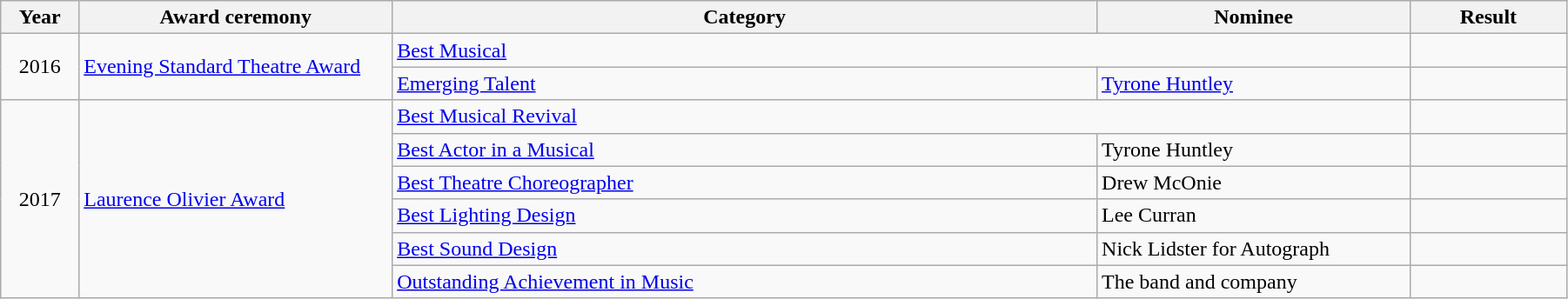<table class="wikitable" style="width:95%">
<tr>
<th style="width:5%;">Year</th>
<th style="width:20%;">Award ceremony</th>
<th style="width:45%;">Category</th>
<th style="width:20%;">Nominee</th>
<th style="width:10%;">Result</th>
</tr>
<tr>
<td rowspan=2 style="text-align:center;">2016</td>
<td rowspan=2><a href='#'>Evening Standard Theatre Award</a></td>
<td colspan=2><a href='#'>Best Musical</a></td>
<td></td>
</tr>
<tr>
<td><a href='#'>Emerging Talent</a></td>
<td><a href='#'>Tyrone Huntley</a></td>
<td></td>
</tr>
<tr>
<td rowspan=6 style="text-align:center;">2017</td>
<td rowspan=6><a href='#'>Laurence Olivier Award</a></td>
<td colspan=2><a href='#'>Best Musical Revival</a></td>
<td></td>
</tr>
<tr>
<td><a href='#'>Best Actor in a Musical</a></td>
<td>Tyrone Huntley</td>
<td></td>
</tr>
<tr>
<td><a href='#'>Best Theatre Choreographer</a></td>
<td>Drew McOnie</td>
<td></td>
</tr>
<tr>
<td><a href='#'>Best Lighting Design</a></td>
<td>Lee Curran</td>
<td></td>
</tr>
<tr>
<td><a href='#'>Best Sound Design</a></td>
<td>Nick Lidster for Autograph</td>
<td></td>
</tr>
<tr>
<td><a href='#'>Outstanding Achievement in Music</a></td>
<td>The band and company</td>
<td></td>
</tr>
</table>
